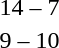<table style="text-align:center">
<tr>
<th width=200></th>
<th width=100></th>
<th width=200></th>
</tr>
<tr>
<td align=right><strong></strong></td>
<td>14 – 7</td>
<td align=left></td>
</tr>
<tr>
<td align=right></td>
<td>9 – 10</td>
<td align=left><strong></strong></td>
</tr>
</table>
